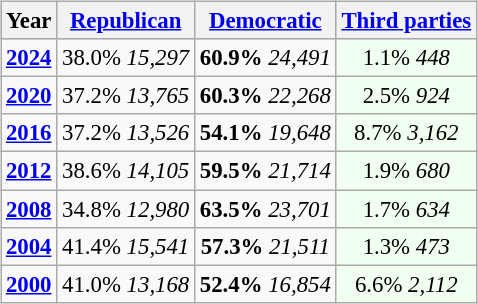<table class="wikitable" style="float:right; font-size:95%;">
<tr bgcolor=lightgrey>
<th>Year</th>
<th><a href='#'>Republican</a></th>
<th><a href='#'>Democratic</a></th>
<th><a href='#'>Third parties</a></th>
</tr>
<tr>
<td style="text-align:center;" ><strong><a href='#'>2024</a></strong></td>
<td style="text-align:center;" >38.0% <em>15,297</em></td>
<td style="text-align:center;" ><strong>60.9%</strong> <em>24,491</em></td>
<td style="text-align:center; background:honeyDew;">1.1% <em>448</em></td>
</tr>
<tr>
<td style="text-align:center;" ><strong><a href='#'>2020</a></strong></td>
<td style="text-align:center;" >37.2% <em>13,765</em></td>
<td style="text-align:center;" ><strong>60.3%</strong> <em>22,268</em></td>
<td style="text-align:center; background:honeyDew;">2.5% <em>924</em></td>
</tr>
<tr>
<td style="text-align:center;" ><strong><a href='#'>2016</a></strong></td>
<td style="text-align:center;" >37.2% <em>13,526</em></td>
<td style="text-align:center;" ><strong>54.1%</strong> <em>19,648</em></td>
<td style="text-align:center; background:honeyDew;">8.7% <em>3,162</em></td>
</tr>
<tr>
<td style="text-align:center;" ><strong><a href='#'>2012</a></strong></td>
<td style="text-align:center;" >38.6% <em>14,105</em></td>
<td style="text-align:center;" ><strong>59.5%</strong> <em>21,714</em></td>
<td style="text-align:center; background:honeyDew;">1.9% <em>680</em></td>
</tr>
<tr>
<td style="text-align:center;" ><strong><a href='#'>2008</a></strong></td>
<td style="text-align:center;" >34.8% <em>12,980</em></td>
<td style="text-align:center;" ><strong>63.5%</strong> <em>23,701</em></td>
<td style="text-align:center; background:honeyDew;">1.7% <em>634</em></td>
</tr>
<tr>
<td style="text-align:center;" ><strong><a href='#'>2004</a></strong></td>
<td style="text-align:center;" >41.4% <em>15,541</em></td>
<td style="text-align:center;" ><strong>57.3%</strong> <em>21,511</em></td>
<td style="text-align:center; background:honeyDew;">1.3% <em>473</em></td>
</tr>
<tr>
<td style="text-align:center;" ><strong><a href='#'>2000</a></strong></td>
<td style="text-align:center;" >41.0% <em>13,168</em></td>
<td style="text-align:center;" ><strong>52.4%</strong> <em>16,854</em></td>
<td style="text-align:center; background:honeyDew;">6.6% <em>2,112</em></td>
</tr>
</table>
